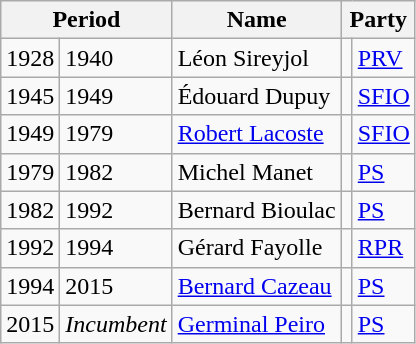<table class="wikitable">
<tr>
<th colspan="2">Period</th>
<th>Name</th>
<th colspan="2">Party</th>
</tr>
<tr>
<td>1928</td>
<td>1940</td>
<td>Léon Sireyjol</td>
<td></td>
<td><a href='#'>PRV</a></td>
</tr>
<tr>
<td>1945</td>
<td>1949</td>
<td>Édouard Dupuy</td>
<td></td>
<td><a href='#'>SFIO</a></td>
</tr>
<tr>
<td>1949</td>
<td>1979</td>
<td><a href='#'>Robert Lacoste</a></td>
<td></td>
<td><a href='#'>SFIO</a></td>
</tr>
<tr>
<td>1979</td>
<td>1982</td>
<td>Michel Manet</td>
<td></td>
<td><a href='#'>PS</a></td>
</tr>
<tr>
<td>1982</td>
<td>1992</td>
<td>Bernard Bioulac</td>
<td></td>
<td><a href='#'>PS</a></td>
</tr>
<tr>
<td>1992</td>
<td>1994</td>
<td>Gérard Fayolle</td>
<td></td>
<td><a href='#'>RPR</a></td>
</tr>
<tr>
<td>1994</td>
<td>2015</td>
<td><a href='#'>Bernard Cazeau</a></td>
<td></td>
<td><a href='#'>PS</a></td>
</tr>
<tr>
<td>2015</td>
<td><em>Incumbent</em></td>
<td><a href='#'>Germinal Peiro</a></td>
<td></td>
<td><a href='#'>PS</a></td>
</tr>
</table>
